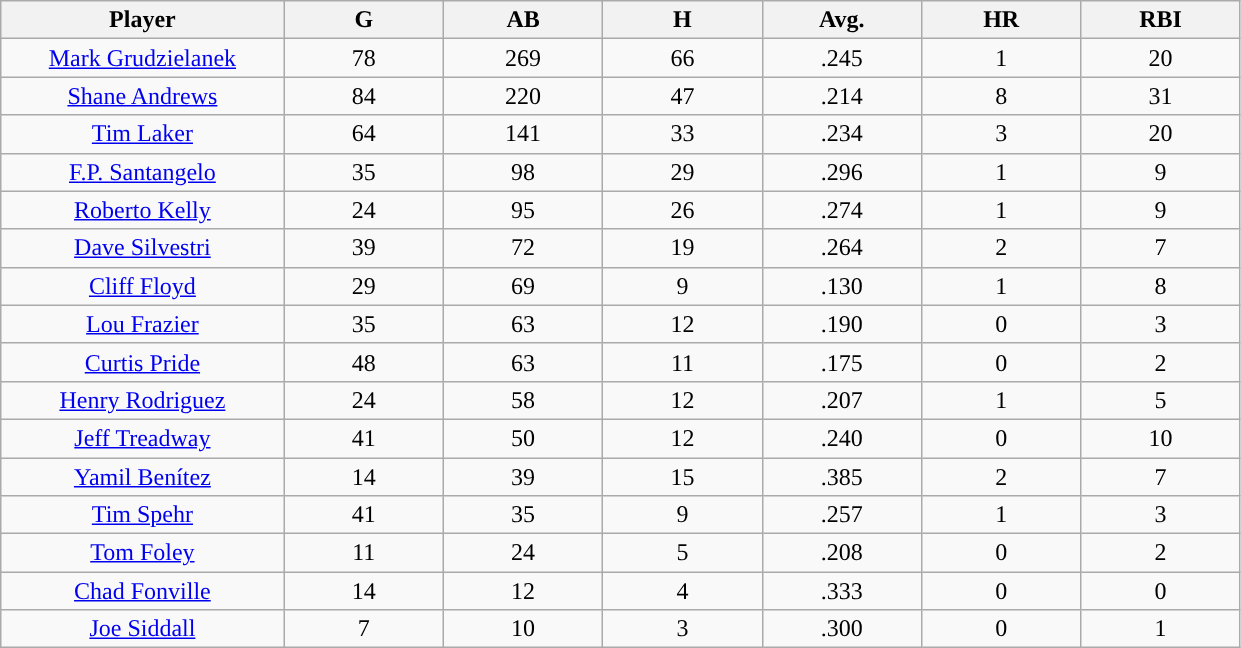<table class="wikitable sortable">
<tr>
<th bgcolor="#DDDDFF" width="16%">Player</th>
<th bgcolor="#DDDDFF" width="9%">G</th>
<th bgcolor="#DDDDFF" width="9%">AB</th>
<th bgcolor="#DDDDFF" width="9%">H</th>
<th bgcolor="#DDDDFF" width="9%">Avg.</th>
<th bgcolor="#DDDDFF" width="9%">HR</th>
<th bgcolor="#DDDDFF" width="9%">RBI</th>
</tr>
<tr align=center>
<td><a href='#'>Mark Grudzielanek</a></td>
<td>78</td>
<td>269</td>
<td>66</td>
<td>.245</td>
<td>1</td>
<td>20</td>
</tr>
<tr align=center>
<td><a href='#'>Shane Andrews</a></td>
<td>84</td>
<td>220</td>
<td>47</td>
<td>.214</td>
<td>8</td>
<td>31</td>
</tr>
<tr align=center>
<td><a href='#'>Tim Laker</a></td>
<td>64</td>
<td>141</td>
<td>33</td>
<td>.234</td>
<td>3</td>
<td>20</td>
</tr>
<tr align=center>
<td><a href='#'>F.P. Santangelo</a></td>
<td>35</td>
<td>98</td>
<td>29</td>
<td>.296</td>
<td>1</td>
<td>9</td>
</tr>
<tr align=center>
<td><a href='#'>Roberto Kelly</a></td>
<td>24</td>
<td>95</td>
<td>26</td>
<td>.274</td>
<td>1</td>
<td>9</td>
</tr>
<tr align=center>
<td><a href='#'>Dave Silvestri</a></td>
<td>39</td>
<td>72</td>
<td>19</td>
<td>.264</td>
<td>2</td>
<td>7</td>
</tr>
<tr align=center>
<td><a href='#'>Cliff Floyd</a></td>
<td>29</td>
<td>69</td>
<td>9</td>
<td>.130</td>
<td>1</td>
<td>8</td>
</tr>
<tr align=center>
<td><a href='#'>Lou Frazier</a></td>
<td>35</td>
<td>63</td>
<td>12</td>
<td>.190</td>
<td>0</td>
<td>3</td>
</tr>
<tr align=center>
<td><a href='#'>Curtis Pride</a></td>
<td>48</td>
<td>63</td>
<td>11</td>
<td>.175</td>
<td>0</td>
<td>2</td>
</tr>
<tr align=center>
<td><a href='#'>Henry Rodriguez</a></td>
<td>24</td>
<td>58</td>
<td>12</td>
<td>.207</td>
<td>1</td>
<td>5</td>
</tr>
<tr align=center>
<td><a href='#'>Jeff Treadway</a></td>
<td>41</td>
<td>50</td>
<td>12</td>
<td>.240</td>
<td>0</td>
<td>10</td>
</tr>
<tr align=center>
<td><a href='#'>Yamil Benítez</a></td>
<td>14</td>
<td>39</td>
<td>15</td>
<td>.385</td>
<td>2</td>
<td>7</td>
</tr>
<tr align=center>
<td><a href='#'>Tim Spehr</a></td>
<td>41</td>
<td>35</td>
<td>9</td>
<td>.257</td>
<td>1</td>
<td>3</td>
</tr>
<tr align=center>
<td><a href='#'>Tom Foley</a></td>
<td>11</td>
<td>24</td>
<td>5</td>
<td>.208</td>
<td>0</td>
<td>2</td>
</tr>
<tr align=center>
<td><a href='#'>Chad Fonville</a></td>
<td>14</td>
<td>12</td>
<td>4</td>
<td>.333</td>
<td>0</td>
<td>0</td>
</tr>
<tr align=center>
<td><a href='#'>Joe Siddall</a></td>
<td>7</td>
<td>10</td>
<td>3</td>
<td>.300</td>
<td>0</td>
<td>1</td>
</tr>
</table>
